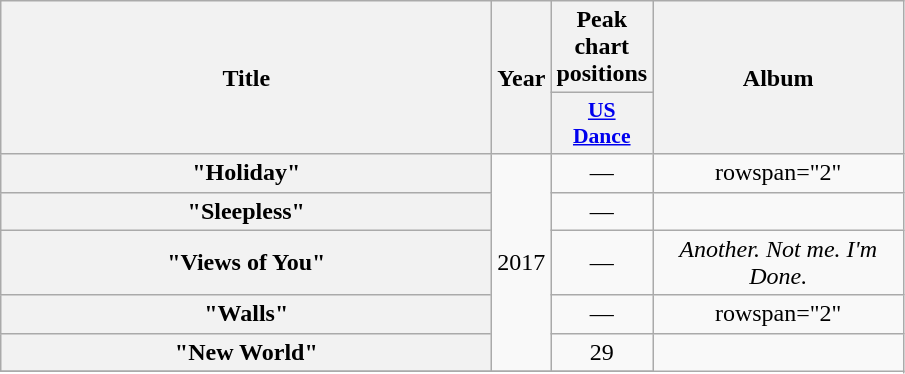<table class="wikitable plainrowheaders" style="text-align:center;">
<tr>
<th scope="col" rowspan="2" style="width:20em;">Title</th>
<th scope="col" rowspan="2" style="width:1em;">Year</th>
<th scope="col" colspan="1">Peak chart positions</th>
<th scope="col" rowspan="2" style="width:10em;">Album</th>
</tr>
<tr>
<th scope="col" style="width:2.9em;font-size:90%;"><a href='#'>US<br>Dance</a></th>
</tr>
<tr>
<th scope="row">"Holiday"<br></th>
<td rowspan="5">2017</td>
<td>—</td>
<td>rowspan="2" </td>
</tr>
<tr>
<th scope="row">"Sleepless"<br></th>
<td>—</td>
</tr>
<tr>
<th scope="row">"Views of You"<br></th>
<td>—</td>
<td><em>Another. Not me. I'm Done.</em></td>
</tr>
<tr>
<th scope="row">"Walls"<br></th>
<td>—</td>
<td>rowspan="2" </td>
</tr>
<tr>
<th scope="row">"New World"<br></th>
<td>29<br></td>
</tr>
<tr>
</tr>
</table>
